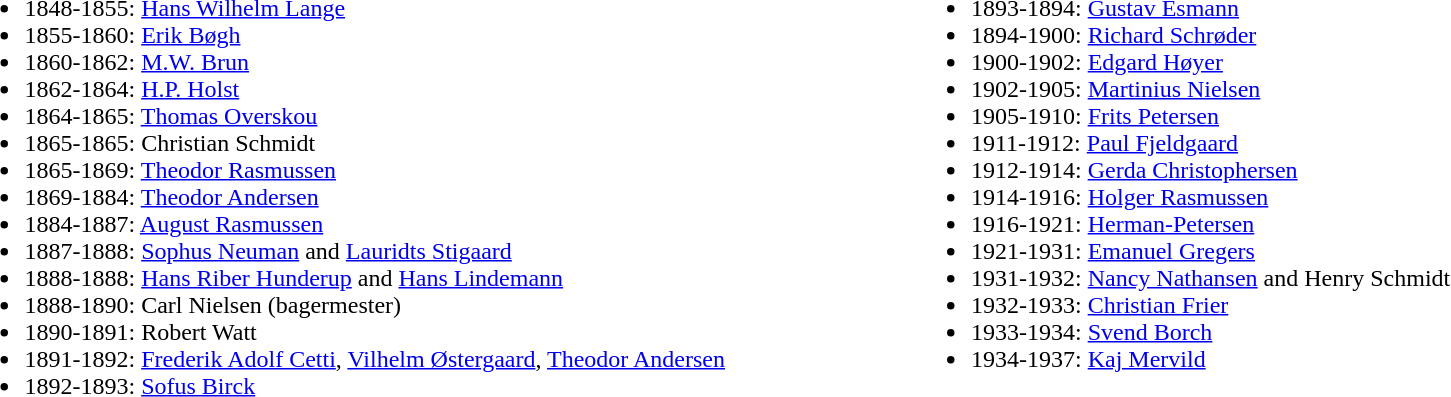<table width=100%>
<tr valign=top>
<td width=50%><br><ul><li>1848-1855: <a href='#'>Hans Wilhelm Lange</a></li><li>1855-1860: <a href='#'>Erik Bøgh</a></li><li>1860-1862: <a href='#'>M.W. Brun</a></li><li>1862-1864: <a href='#'>H.P. Holst</a></li><li>1864-1865: <a href='#'>Thomas Overskou</a></li><li>1865-1865: Christian Schmidt</li><li>1865-1869: <a href='#'>Theodor Rasmussen</a></li><li>1869-1884: <a href='#'>Theodor Andersen</a></li><li>1884-1887: <a href='#'>August Rasmussen</a></li><li>1887-1888: <a href='#'>Sophus Neuman</a> and <a href='#'>Lauridts Stigaard</a></li><li>1888-1888: <a href='#'>Hans Riber Hunderup</a> and <a href='#'>Hans Lindemann</a></li><li>1888-1890: Carl Nielsen (bagermester)</li><li>1890-1891: Robert Watt</li><li>1891-1892: <a href='#'>Frederik Adolf Cetti</a>, <a href='#'>Vilhelm Østergaard</a>, <a href='#'>Theodor Andersen</a></li><li>1892-1893: <a href='#'>Sofus Birck</a></li></ul></td>
<td width=50%><br><ul><li>1893-1894: <a href='#'>Gustav Esmann</a></li><li>1894-1900: <a href='#'>Richard Schrøder</a></li><li>1900-1902: <a href='#'>Edgard Høyer</a></li><li>1902-1905: <a href='#'>Martinius Nielsen</a></li><li>1905-1910: <a href='#'>Frits Petersen</a></li><li>1911-1912: <a href='#'>Paul Fjeldgaard</a></li><li>1912-1914: <a href='#'>Gerda Christophersen</a></li><li>1914-1916: <a href='#'>Holger Rasmussen</a></li><li>1916-1921: <a href='#'>Herman-Petersen</a></li><li>1921-1931: <a href='#'>Emanuel Gregers</a></li><li>1931-1932: <a href='#'>Nancy Nathansen</a> and Henry Schmidt</li><li>1932-1933: <a href='#'>Christian Frier</a></li><li>1933-1934: <a href='#'>Svend Borch</a></li><li>1934-1937: <a href='#'>Kaj Mervild</a></li></ul></td>
</tr>
</table>
